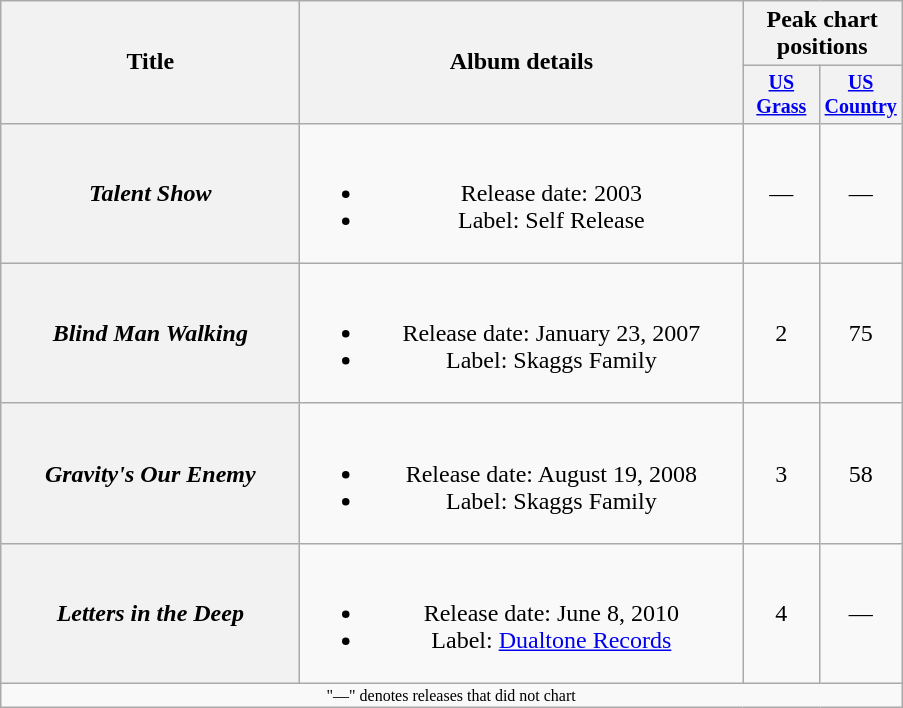<table class="wikitable plainrowheaders" style="text-align:center;">
<tr>
<th rowspan="2" style="width:12em;">Title</th>
<th rowspan="2" style="width:18em;">Album details</th>
<th colspan="2">Peak chart<br>positions</th>
</tr>
<tr style="font-size:smaller;">
<th width="45"><a href='#'>US Grass</a><br></th>
<th width="45"><a href='#'>US Country</a><br></th>
</tr>
<tr>
<th scope="row"><em>Talent Show</em></th>
<td><br><ul><li>Release date: 2003</li><li>Label: Self Release</li></ul></td>
<td>—</td>
<td>—</td>
</tr>
<tr>
<th scope="row"><em>Blind Man Walking</em></th>
<td><br><ul><li>Release date: January 23, 2007</li><li>Label: Skaggs Family</li></ul></td>
<td>2</td>
<td>75</td>
</tr>
<tr>
<th scope="row"><em>Gravity's Our Enemy</em></th>
<td><br><ul><li>Release date: August 19, 2008</li><li>Label: Skaggs Family</li></ul></td>
<td>3</td>
<td>58</td>
</tr>
<tr>
<th scope="row"><em>Letters in the Deep</em></th>
<td><br><ul><li>Release date: June 8, 2010</li><li>Label: <a href='#'>Dualtone Records</a></li></ul></td>
<td>4</td>
<td>—</td>
</tr>
<tr>
<td colspan="4" style="font-size:8pt">"—" denotes releases that did not chart</td>
</tr>
</table>
